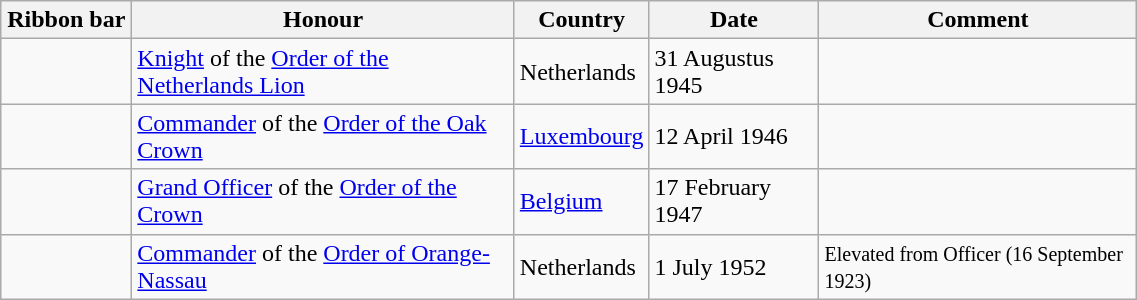<table class="wikitable" style="width:60%;">
<tr>
<th style="width:80px;">Ribbon bar</th>
<th>Honour</th>
<th>Country</th>
<th>Date</th>
<th>Comment</th>
</tr>
<tr>
<td></td>
<td><a href='#'>Knight</a> of the <a href='#'>Order of the Netherlands Lion</a></td>
<td>Netherlands</td>
<td>31 Augustus 1945</td>
<td></td>
</tr>
<tr>
<td></td>
<td><a href='#'>Commander</a> of the <a href='#'>Order of the Oak Crown</a></td>
<td><a href='#'>Luxembourg</a></td>
<td>12 April 1946</td>
<td></td>
</tr>
<tr>
<td></td>
<td><a href='#'>Grand Officer</a> of the <a href='#'>Order of the Crown</a></td>
<td><a href='#'>Belgium</a></td>
<td>17 February 1947</td>
<td></td>
</tr>
<tr>
<td></td>
<td><a href='#'>Commander</a> of the <a href='#'>Order of Orange-Nassau</a></td>
<td>Netherlands</td>
<td>1 July 1952</td>
<td><small>Elevated from Officer (16 September 1923)</small></td>
</tr>
</table>
